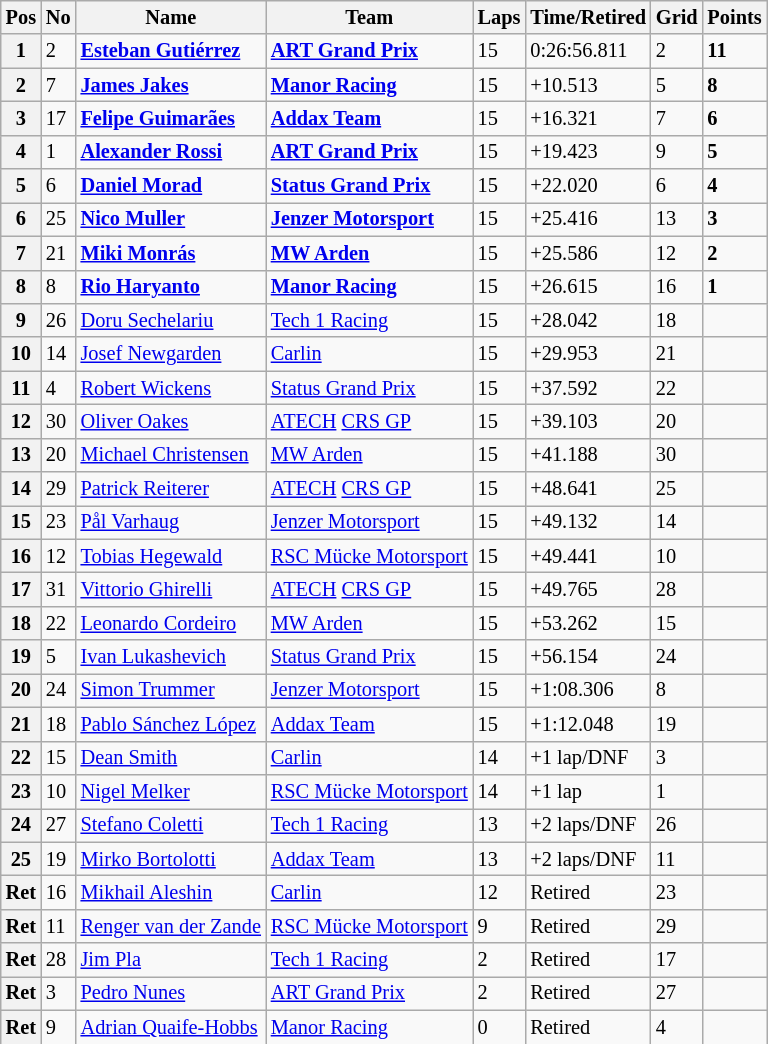<table class="wikitable" style="font-size: 85%">
<tr>
<th>Pos</th>
<th>No</th>
<th>Name</th>
<th>Team</th>
<th>Laps</th>
<th>Time/Retired</th>
<th>Grid</th>
<th>Points</th>
</tr>
<tr>
<th>1</th>
<td>2</td>
<td> <strong><a href='#'>Esteban Gutiérrez</a></strong></td>
<td><strong><a href='#'>ART Grand Prix</a></strong></td>
<td>15</td>
<td>0:26:56.811</td>
<td>2</td>
<td><strong>11</strong></td>
</tr>
<tr>
<th>2</th>
<td>7</td>
<td> <strong><a href='#'>James Jakes</a></strong></td>
<td><strong><a href='#'>Manor Racing</a></strong></td>
<td>15</td>
<td>+10.513</td>
<td>5</td>
<td><strong>8</strong></td>
</tr>
<tr>
<th>3</th>
<td>17</td>
<td> <strong><a href='#'>Felipe Guimarães</a></strong></td>
<td><strong><a href='#'>Addax Team</a></strong></td>
<td>15</td>
<td>+16.321</td>
<td>7</td>
<td><strong>6</strong></td>
</tr>
<tr>
<th>4</th>
<td>1</td>
<td> <strong><a href='#'>Alexander Rossi</a></strong></td>
<td><strong><a href='#'>ART Grand Prix</a></strong></td>
<td>15</td>
<td>+19.423</td>
<td>9</td>
<td><strong>5</strong></td>
</tr>
<tr>
<th>5</th>
<td>6</td>
<td> <strong><a href='#'>Daniel Morad</a></strong></td>
<td><strong><a href='#'>Status Grand Prix</a></strong></td>
<td>15</td>
<td>+22.020</td>
<td>6</td>
<td><strong>4</strong></td>
</tr>
<tr>
<th>6</th>
<td>25</td>
<td> <strong><a href='#'>Nico Muller</a></strong></td>
<td><strong><a href='#'>Jenzer Motorsport</a></strong></td>
<td>15</td>
<td>+25.416</td>
<td>13</td>
<td><strong>3</strong></td>
</tr>
<tr>
<th>7</th>
<td>21</td>
<td> <strong><a href='#'>Miki Monrás</a></strong></td>
<td><strong><a href='#'>MW Arden</a></strong></td>
<td>15</td>
<td>+25.586</td>
<td>12</td>
<td><strong>2</strong></td>
</tr>
<tr>
<th>8</th>
<td>8</td>
<td> <strong><a href='#'>Rio Haryanto</a></strong></td>
<td><strong><a href='#'>Manor Racing</a></strong></td>
<td>15</td>
<td>+26.615</td>
<td>16</td>
<td><strong>1</strong></td>
</tr>
<tr>
<th>9</th>
<td>26</td>
<td> <a href='#'>Doru Sechelariu</a></td>
<td><a href='#'>Tech 1 Racing</a></td>
<td>15</td>
<td>+28.042</td>
<td>18</td>
<td></td>
</tr>
<tr>
<th>10</th>
<td>14</td>
<td> <a href='#'>Josef Newgarden</a></td>
<td><a href='#'>Carlin</a></td>
<td>15</td>
<td>+29.953</td>
<td>21</td>
<td></td>
</tr>
<tr>
<th>11</th>
<td>4</td>
<td> <a href='#'>Robert Wickens</a></td>
<td><a href='#'>Status Grand Prix</a></td>
<td>15</td>
<td>+37.592</td>
<td>22</td>
<td></td>
</tr>
<tr>
<th>12</th>
<td>30</td>
<td> <a href='#'>Oliver Oakes</a></td>
<td><a href='#'>ATECH</a> <a href='#'>CRS GP</a></td>
<td>15</td>
<td>+39.103</td>
<td>20</td>
<td></td>
</tr>
<tr>
<th>13</th>
<td>20</td>
<td> <a href='#'>Michael Christensen</a></td>
<td><a href='#'>MW Arden</a></td>
<td>15</td>
<td>+41.188</td>
<td>30</td>
<td></td>
</tr>
<tr>
<th>14</th>
<td>29</td>
<td> <a href='#'>Patrick Reiterer</a></td>
<td><a href='#'>ATECH</a> <a href='#'>CRS GP</a></td>
<td>15</td>
<td>+48.641</td>
<td>25</td>
<td></td>
</tr>
<tr>
<th>15</th>
<td>23</td>
<td> <a href='#'>Pål Varhaug</a></td>
<td><a href='#'>Jenzer Motorsport</a></td>
<td>15</td>
<td>+49.132</td>
<td>14</td>
<td></td>
</tr>
<tr>
<th>16</th>
<td>12</td>
<td> <a href='#'>Tobias Hegewald</a></td>
<td><a href='#'>RSC Mücke Motorsport</a></td>
<td>15</td>
<td>+49.441</td>
<td>10</td>
<td></td>
</tr>
<tr>
<th>17</th>
<td>31</td>
<td> <a href='#'>Vittorio Ghirelli</a></td>
<td><a href='#'>ATECH</a> <a href='#'>CRS GP</a></td>
<td>15</td>
<td>+49.765</td>
<td>28</td>
<td></td>
</tr>
<tr>
<th>18</th>
<td>22</td>
<td> <a href='#'>Leonardo Cordeiro</a></td>
<td><a href='#'>MW Arden</a></td>
<td>15</td>
<td>+53.262</td>
<td>15</td>
<td></td>
</tr>
<tr>
<th>19</th>
<td>5</td>
<td> <a href='#'>Ivan Lukashevich</a></td>
<td><a href='#'>Status Grand Prix</a></td>
<td>15</td>
<td>+56.154</td>
<td>24</td>
<td></td>
</tr>
<tr>
<th>20</th>
<td>24</td>
<td> <a href='#'>Simon Trummer</a></td>
<td><a href='#'>Jenzer Motorsport</a></td>
<td>15</td>
<td>+1:08.306</td>
<td>8</td>
<td></td>
</tr>
<tr>
<th>21</th>
<td>18</td>
<td> <a href='#'>Pablo Sánchez López</a></td>
<td><a href='#'>Addax Team</a></td>
<td>15</td>
<td>+1:12.048</td>
<td>19</td>
<td></td>
</tr>
<tr>
<th>22</th>
<td>15</td>
<td> <a href='#'>Dean Smith</a></td>
<td><a href='#'>Carlin</a></td>
<td>14</td>
<td>+1 lap/DNF</td>
<td>3</td>
<td></td>
</tr>
<tr>
<th>23</th>
<td>10</td>
<td> <a href='#'>Nigel Melker</a></td>
<td><a href='#'>RSC Mücke Motorsport</a></td>
<td>14</td>
<td>+1 lap</td>
<td>1</td>
<td></td>
</tr>
<tr>
<th>24</th>
<td>27</td>
<td> <a href='#'>Stefano Coletti</a></td>
<td><a href='#'>Tech 1 Racing</a></td>
<td>13</td>
<td>+2 laps/DNF</td>
<td>26</td>
<td></td>
</tr>
<tr>
<th>25</th>
<td>19</td>
<td> <a href='#'>Mirko Bortolotti</a></td>
<td><a href='#'>Addax Team</a></td>
<td>13</td>
<td>+2 laps/DNF</td>
<td>11</td>
<td></td>
</tr>
<tr>
<th>Ret</th>
<td>16</td>
<td> <a href='#'>Mikhail Aleshin</a></td>
<td><a href='#'>Carlin</a></td>
<td>12</td>
<td>Retired</td>
<td>23</td>
<td></td>
</tr>
<tr>
<th>Ret</th>
<td>11</td>
<td> <a href='#'>Renger van der Zande</a></td>
<td><a href='#'>RSC Mücke Motorsport</a></td>
<td>9</td>
<td>Retired</td>
<td>29</td>
<td></td>
</tr>
<tr>
<th>Ret</th>
<td>28</td>
<td> <a href='#'>Jim Pla</a></td>
<td><a href='#'>Tech 1 Racing</a></td>
<td>2</td>
<td>Retired</td>
<td>17</td>
<td></td>
</tr>
<tr>
<th>Ret</th>
<td>3</td>
<td> <a href='#'>Pedro Nunes</a></td>
<td><a href='#'>ART Grand Prix</a></td>
<td>2</td>
<td>Retired</td>
<td>27</td>
<td></td>
</tr>
<tr>
<th>Ret</th>
<td>9</td>
<td> <a href='#'>Adrian Quaife-Hobbs</a></td>
<td><a href='#'>Manor Racing</a></td>
<td>0</td>
<td>Retired</td>
<td>4</td>
<td></td>
</tr>
</table>
